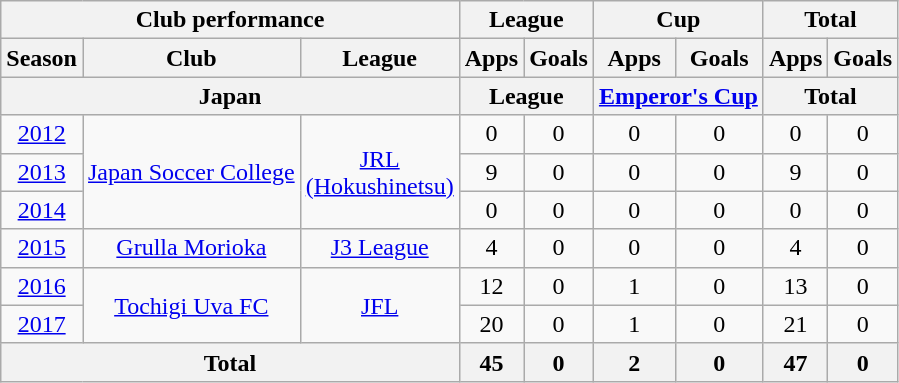<table class="wikitable" style="text-align:center;">
<tr>
<th colspan=3>Club performance</th>
<th colspan=2>League</th>
<th colspan=2>Cup</th>
<th colspan=2>Total</th>
</tr>
<tr>
<th>Season</th>
<th>Club</th>
<th>League</th>
<th>Apps</th>
<th>Goals</th>
<th>Apps</th>
<th>Goals</th>
<th>Apps</th>
<th>Goals</th>
</tr>
<tr>
<th colspan=3>Japan</th>
<th colspan=2>League</th>
<th colspan=2><a href='#'>Emperor's Cup</a></th>
<th colspan=2>Total</th>
</tr>
<tr>
<td><a href='#'>2012</a></td>
<td rowspan="3"><a href='#'>Japan Soccer College</a></td>
<td rowspan="3"><a href='#'>JRL<br>(Hokushinetsu)</a></td>
<td>0</td>
<td>0</td>
<td>0</td>
<td>0</td>
<td>0</td>
<td>0</td>
</tr>
<tr>
<td><a href='#'>2013</a></td>
<td>9</td>
<td>0</td>
<td>0</td>
<td>0</td>
<td>9</td>
<td>0</td>
</tr>
<tr>
<td><a href='#'>2014</a></td>
<td>0</td>
<td>0</td>
<td>0</td>
<td>0</td>
<td>0</td>
<td>0</td>
</tr>
<tr>
<td><a href='#'>2015</a></td>
<td><a href='#'>Grulla Morioka</a></td>
<td><a href='#'>J3 League</a></td>
<td>4</td>
<td>0</td>
<td>0</td>
<td>0</td>
<td>4</td>
<td>0</td>
</tr>
<tr>
<td><a href='#'>2016</a></td>
<td rowspan="2"><a href='#'>Tochigi Uva FC</a></td>
<td rowspan="2"><a href='#'>JFL</a></td>
<td>12</td>
<td>0</td>
<td>1</td>
<td>0</td>
<td>13</td>
<td>0</td>
</tr>
<tr>
<td><a href='#'>2017</a></td>
<td>20</td>
<td>0</td>
<td>1</td>
<td>0</td>
<td>21</td>
<td>0</td>
</tr>
<tr>
<th colspan=3>Total</th>
<th>45</th>
<th>0</th>
<th>2</th>
<th>0</th>
<th>47</th>
<th>0</th>
</tr>
</table>
